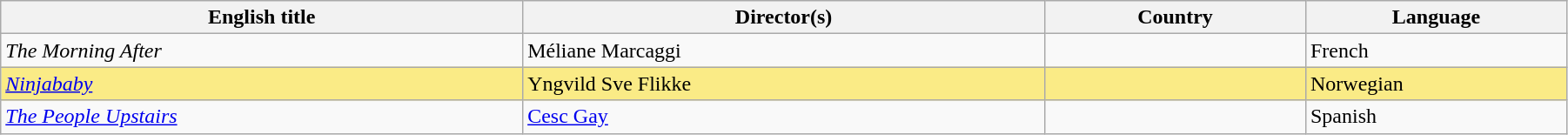<table class="sortable wikitable" width="95%" cellpadding="5">
<tr>
<th width="20%">English title</th>
<th width="20%">Director(s)</th>
<th width="10%">Country</th>
<th width="10%">Language</th>
</tr>
<tr>
<td><em>The Morning After</em></td>
<td>Méliane Marcaggi</td>
<td></td>
<td>French</td>
</tr>
<tr style="background:#FAEB86">
<td><em><a href='#'>Ninjababy</a></em></td>
<td>Yngvild Sve Flikke</td>
<td></td>
<td>Norwegian</td>
</tr>
<tr>
<td><em><a href='#'>The People Upstairs</a></em></td>
<td><a href='#'>Cesc Gay</a></td>
<td></td>
<td>Spanish</td>
</tr>
</table>
